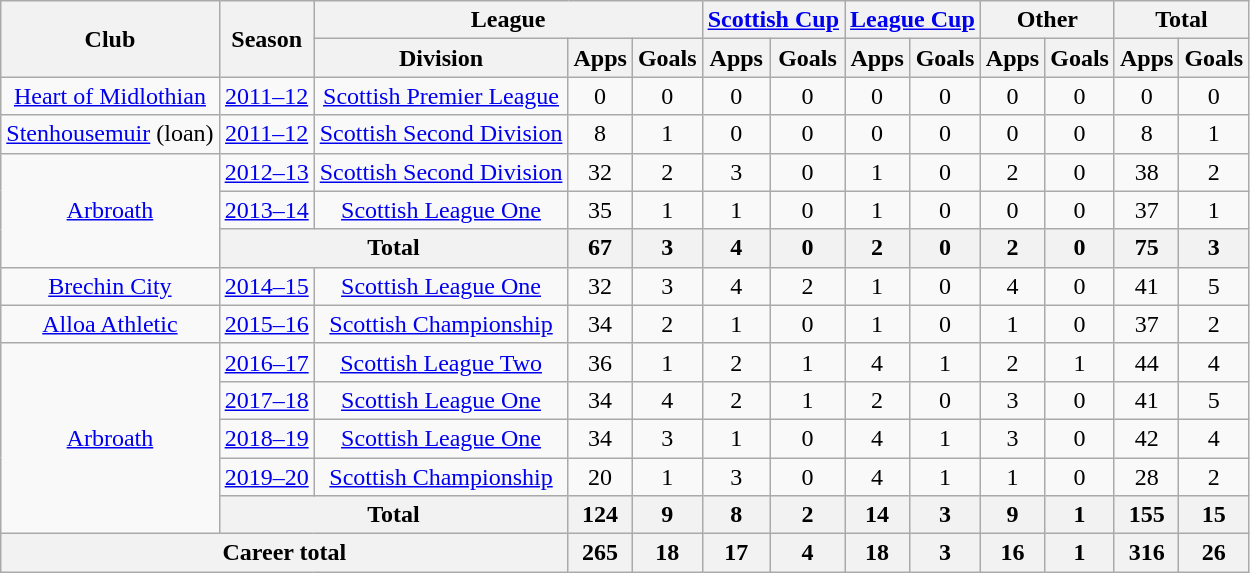<table class="wikitable" style="text-align:center">
<tr>
<th rowspan="2">Club</th>
<th rowspan="2">Season</th>
<th colspan="3">League</th>
<th colspan="2"><a href='#'>Scottish Cup</a></th>
<th colspan="2"><a href='#'>League Cup</a></th>
<th colspan="2">Other</th>
<th colspan="2">Total</th>
</tr>
<tr>
<th>Division</th>
<th>Apps</th>
<th>Goals</th>
<th>Apps</th>
<th>Goals</th>
<th>Apps</th>
<th>Goals</th>
<th>Apps</th>
<th>Goals</th>
<th>Apps</th>
<th>Goals</th>
</tr>
<tr>
<td><a href='#'>Heart of Midlothian</a></td>
<td><a href='#'>2011–12</a></td>
<td><a href='#'>Scottish Premier League</a></td>
<td>0</td>
<td>0</td>
<td>0</td>
<td>0</td>
<td>0</td>
<td>0</td>
<td>0</td>
<td>0</td>
<td>0</td>
<td>0</td>
</tr>
<tr>
<td><a href='#'>Stenhousemuir</a> (loan)</td>
<td><a href='#'>2011–12</a></td>
<td><a href='#'>Scottish Second Division</a></td>
<td>8</td>
<td>1</td>
<td>0</td>
<td>0</td>
<td>0</td>
<td>0</td>
<td>0</td>
<td>0</td>
<td>8</td>
<td>1</td>
</tr>
<tr>
<td rowspan="3"><a href='#'>Arbroath</a></td>
<td><a href='#'>2012–13</a></td>
<td><a href='#'>Scottish Second Division</a></td>
<td>32</td>
<td>2</td>
<td>3</td>
<td>0</td>
<td>1</td>
<td>0</td>
<td>2</td>
<td>0</td>
<td>38</td>
<td>2</td>
</tr>
<tr>
<td><a href='#'>2013–14</a></td>
<td><a href='#'>Scottish League One</a></td>
<td>35</td>
<td>1</td>
<td>1</td>
<td>0</td>
<td>1</td>
<td>0</td>
<td>0</td>
<td>0</td>
<td>37</td>
<td>1</td>
</tr>
<tr>
<th colspan="2">Total</th>
<th>67</th>
<th>3</th>
<th>4</th>
<th>0</th>
<th>2</th>
<th>0</th>
<th>2</th>
<th>0</th>
<th>75</th>
<th>3</th>
</tr>
<tr>
<td><a href='#'>Brechin City</a></td>
<td><a href='#'>2014–15</a></td>
<td><a href='#'>Scottish League One</a></td>
<td>32</td>
<td>3</td>
<td>4</td>
<td>2</td>
<td>1</td>
<td>0</td>
<td>4</td>
<td>0</td>
<td>41</td>
<td>5</td>
</tr>
<tr>
<td><a href='#'>Alloa Athletic</a></td>
<td><a href='#'>2015–16</a></td>
<td><a href='#'>Scottish Championship</a></td>
<td>34</td>
<td>2</td>
<td>1</td>
<td>0</td>
<td>1</td>
<td>0</td>
<td>1</td>
<td>0</td>
<td>37</td>
<td>2</td>
</tr>
<tr>
<td rowspan="5"><a href='#'>Arbroath</a></td>
<td><a href='#'>2016–17</a></td>
<td><a href='#'>Scottish League Two</a></td>
<td>36</td>
<td>1</td>
<td>2</td>
<td>1</td>
<td>4</td>
<td>1</td>
<td>2</td>
<td>1</td>
<td>44</td>
<td>4</td>
</tr>
<tr>
<td><a href='#'>2017–18</a></td>
<td><a href='#'>Scottish League One</a></td>
<td>34</td>
<td>4</td>
<td>2</td>
<td>1</td>
<td>2</td>
<td>0</td>
<td>3</td>
<td>0</td>
<td>41</td>
<td>5</td>
</tr>
<tr>
<td><a href='#'>2018–19</a></td>
<td><a href='#'>Scottish League One</a></td>
<td>34</td>
<td>3</td>
<td>1</td>
<td>0</td>
<td>4</td>
<td>1</td>
<td>3</td>
<td>0</td>
<td>42</td>
<td>4</td>
</tr>
<tr>
<td><a href='#'>2019–20</a></td>
<td><a href='#'>Scottish Championship</a></td>
<td>20</td>
<td>1</td>
<td>3</td>
<td>0</td>
<td>4</td>
<td>1</td>
<td>1</td>
<td>0</td>
<td>28</td>
<td>2</td>
</tr>
<tr>
<th colspan="2">Total</th>
<th>124</th>
<th>9</th>
<th>8</th>
<th>2</th>
<th>14</th>
<th>3</th>
<th>9</th>
<th>1</th>
<th>155</th>
<th>15</th>
</tr>
<tr>
<th colspan="3">Career total</th>
<th>265</th>
<th>18</th>
<th>17</th>
<th>4</th>
<th>18</th>
<th>3</th>
<th>16</th>
<th>1</th>
<th>316</th>
<th>26</th>
</tr>
</table>
